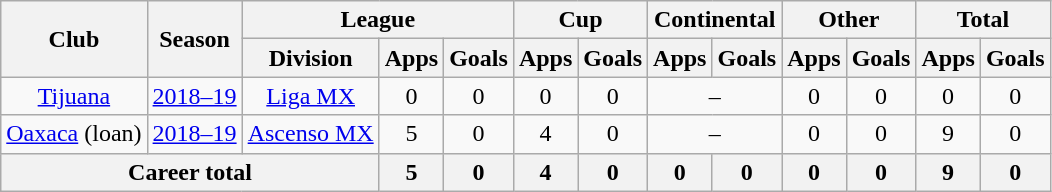<table class="wikitable" style="text-align: center">
<tr>
<th rowspan="2">Club</th>
<th rowspan="2">Season</th>
<th colspan="3">League</th>
<th colspan="2">Cup</th>
<th colspan="2">Continental</th>
<th colspan="2">Other</th>
<th colspan="2">Total</th>
</tr>
<tr>
<th>Division</th>
<th>Apps</th>
<th>Goals</th>
<th>Apps</th>
<th>Goals</th>
<th>Apps</th>
<th>Goals</th>
<th>Apps</th>
<th>Goals</th>
<th>Apps</th>
<th>Goals</th>
</tr>
<tr>
<td><a href='#'>Tijuana</a></td>
<td><a href='#'>2018–19</a></td>
<td><a href='#'>Liga MX</a></td>
<td>0</td>
<td>0</td>
<td>0</td>
<td>0</td>
<td colspan="2">–</td>
<td>0</td>
<td>0</td>
<td>0</td>
<td>0</td>
</tr>
<tr>
<td><a href='#'>Oaxaca</a> (loan)</td>
<td><a href='#'>2018–19</a></td>
<td><a href='#'>Ascenso MX</a></td>
<td>5</td>
<td>0</td>
<td>4</td>
<td>0</td>
<td colspan="2">–</td>
<td>0</td>
<td>0</td>
<td>9</td>
<td>0</td>
</tr>
<tr>
<th colspan="3"><strong>Career total</strong></th>
<th>5</th>
<th>0</th>
<th>4</th>
<th>0</th>
<th>0</th>
<th>0</th>
<th>0</th>
<th>0</th>
<th>9</th>
<th>0</th>
</tr>
</table>
